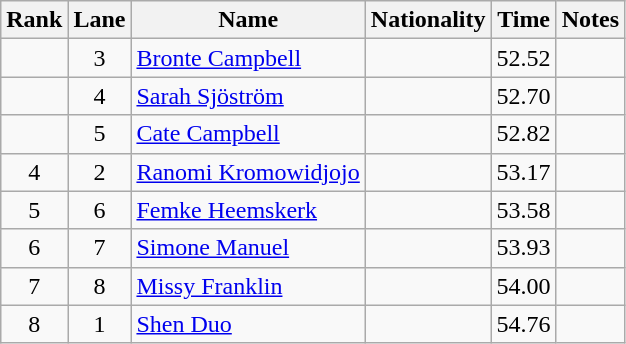<table class="wikitable sortable" style="text-align:center">
<tr>
<th>Rank</th>
<th>Lane</th>
<th>Name</th>
<th>Nationality</th>
<th>Time</th>
<th>Notes</th>
</tr>
<tr>
<td></td>
<td>3</td>
<td align=left><a href='#'>Bronte Campbell</a></td>
<td align=left></td>
<td>52.52</td>
<td></td>
</tr>
<tr>
<td></td>
<td>4</td>
<td align=left><a href='#'>Sarah Sjöström</a></td>
<td align=left></td>
<td>52.70</td>
<td></td>
</tr>
<tr>
<td></td>
<td>5</td>
<td align=left><a href='#'>Cate Campbell</a></td>
<td align=left></td>
<td>52.82</td>
<td></td>
</tr>
<tr>
<td>4</td>
<td>2</td>
<td align=left><a href='#'>Ranomi Kromowidjojo</a></td>
<td align=left></td>
<td>53.17</td>
<td></td>
</tr>
<tr>
<td>5</td>
<td>6</td>
<td align=left><a href='#'>Femke Heemskerk</a></td>
<td align=left></td>
<td>53.58</td>
<td></td>
</tr>
<tr>
<td>6</td>
<td>7</td>
<td align=left><a href='#'>Simone Manuel</a></td>
<td align=left></td>
<td>53.93</td>
<td></td>
</tr>
<tr>
<td>7</td>
<td>8</td>
<td align=left><a href='#'>Missy Franklin</a></td>
<td align=left></td>
<td>54.00</td>
<td></td>
</tr>
<tr>
<td>8</td>
<td>1</td>
<td align=left><a href='#'>Shen Duo</a></td>
<td align=left></td>
<td>54.76</td>
<td></td>
</tr>
</table>
